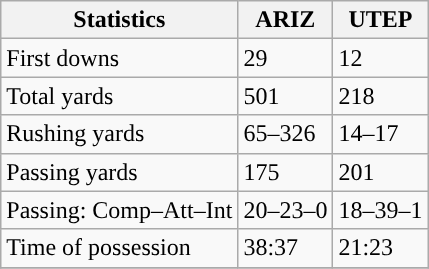<table class="wikitable" style="float: left;">
<tr>
<th>Statistics</th>
<th>ARIZ</th>
<th>UTEP</th>
</tr>
<tr>
<td>First downs</td>
<td>29</td>
<td>12</td>
</tr>
<tr>
<td>Total yards</td>
<td>501</td>
<td>218</td>
</tr>
<tr>
<td>Rushing yards</td>
<td>65–326</td>
<td>14–17</td>
</tr>
<tr>
<td>Passing yards</td>
<td>175</td>
<td>201</td>
</tr>
<tr>
<td>Passing: Comp–Att–Int</td>
<td>20–23–0</td>
<td>18–39–1</td>
</tr>
<tr>
<td>Time of possession</td>
<td>38:37</td>
<td>21:23</td>
</tr>
<tr>
</tr>
</table>
